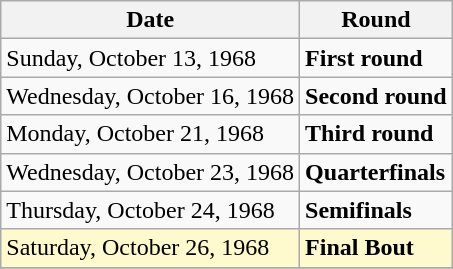<table class="wikitable">
<tr>
<th>Date</th>
<th>Round</th>
</tr>
<tr>
<td>Sunday, October 13, 1968</td>
<td><strong>First round</strong></td>
</tr>
<tr>
<td>Wednesday, October 16, 1968</td>
<td><strong>Second round</strong></td>
</tr>
<tr>
<td>Monday, October 21, 1968</td>
<td><strong>Third round</strong></td>
</tr>
<tr>
<td>Wednesday, October 23, 1968</td>
<td><strong>Quarterfinals</strong></td>
</tr>
<tr>
<td>Thursday, October 24, 1968</td>
<td><strong>Semifinals</strong></td>
</tr>
<tr>
<td style=background:lemonchiffon>Saturday, October 26, 1968</td>
<td style=background:lemonchiffon><strong>Final Bout</strong></td>
</tr>
<tr>
</tr>
</table>
